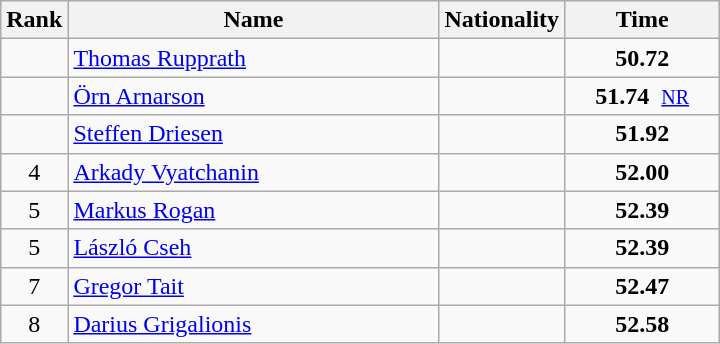<table class="wikitable">
<tr>
<th>Rank</th>
<th style="width: 15em">Name</th>
<th>Nationality</th>
<th style="width: 6em">Time</th>
</tr>
<tr>
<td align="center"></td>
<td><a href='#'>Thomas Rupprath</a></td>
<td></td>
<td align="center"><strong>50.72</strong></td>
</tr>
<tr>
<td align="center"></td>
<td><a href='#'>Örn Arnarson</a></td>
<td></td>
<td align="center"><strong>51.74</strong>  <small><a href='#'>NR</a></small></td>
</tr>
<tr>
<td align="center"></td>
<td><a href='#'>Steffen Driesen</a></td>
<td></td>
<td align="center"><strong>51.92</strong></td>
</tr>
<tr>
<td align="center">4</td>
<td><a href='#'>Arkady Vyatchanin</a></td>
<td></td>
<td align="center"><strong>52.00</strong></td>
</tr>
<tr>
<td align="center">5</td>
<td><a href='#'>Markus Rogan</a></td>
<td></td>
<td align="center"><strong>52.39</strong></td>
</tr>
<tr>
<td align="center">5</td>
<td><a href='#'>László Cseh</a></td>
<td></td>
<td align="center"><strong>52.39</strong></td>
</tr>
<tr>
<td align="center">7</td>
<td><a href='#'>Gregor Tait</a></td>
<td></td>
<td align="center"><strong>52.47</strong></td>
</tr>
<tr>
<td align="center">8</td>
<td><a href='#'>Darius Grigalionis</a></td>
<td></td>
<td align="center"><strong>52.58</strong></td>
</tr>
</table>
